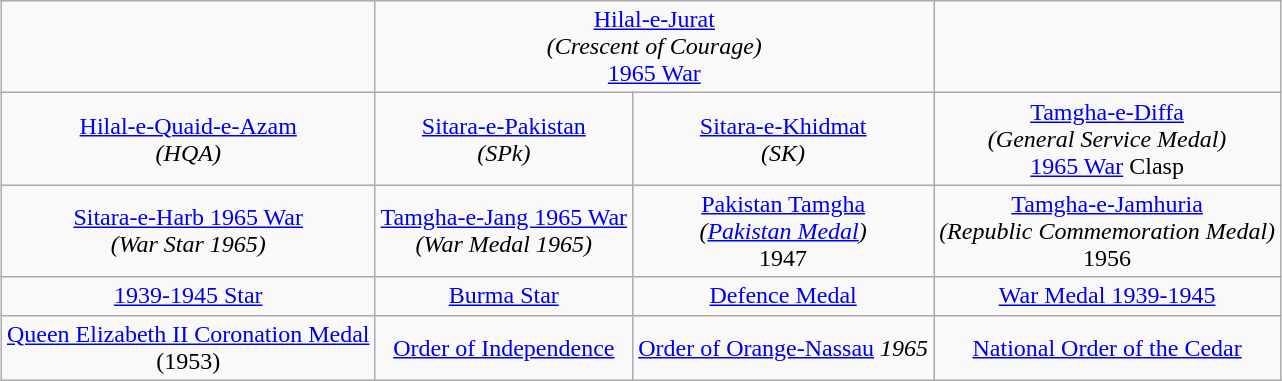<table class="wikitable" style="margin:1em auto; text-align:center;">
<tr>
<td></td>
<td colspan="2"><a href='#'>Hilal-e-Jurat</a><br><em>(Crescent of Courage)</em><br><a href='#'>1965 War</a></td>
<td></td>
</tr>
<tr>
<td><a href='#'>Hilal-e-Quaid-e-Azam</a><br><em>(HQA)</em></td>
<td><a href='#'>Sitara-e-Pakistan</a><br><em>(SPk)</em></td>
<td><a href='#'>Sitara-e-Khidmat</a><br><em>(SK)</em></td>
<td><a href='#'>Tamgha-e-Diffa</a><br><em>(General Service Medal)</em><br><a href='#'>1965 War</a> Clasp</td>
</tr>
<tr>
<td><a href='#'>Sitara-e-Harb 1965 War</a><br><em>(War Star 1965)</em></td>
<td><a href='#'>Tamgha-e-Jang 1965 War</a><br><em>(War Medal 1965)</em></td>
<td><a href='#'>Pakistan Tamgha</a><br><em>(<a href='#'>Pakistan Medal</a>)</em><br>1947</td>
<td><a href='#'>Tamgha-e-Jamhuria</a><br><em>(Republic Commemoration Medal)</em><br>1956</td>
</tr>
<tr>
<td><a href='#'>1939-1945 Star</a></td>
<td><a href='#'>Burma Star</a></td>
<td><a href='#'>Defence Medal</a></td>
<td><a href='#'>War Medal 1939-1945</a></td>
</tr>
<tr>
<td><a href='#'>Queen Elizabeth II Coronation Medal</a><br>(1953)</td>
<td><a href='#'>Order of Independence</a></td>
<td><a href='#'>Order of Orange-Nassau</a> <em>1965</em></td>
<td><a href='#'>National Order of the Cedar</a></td>
</tr>
</table>
